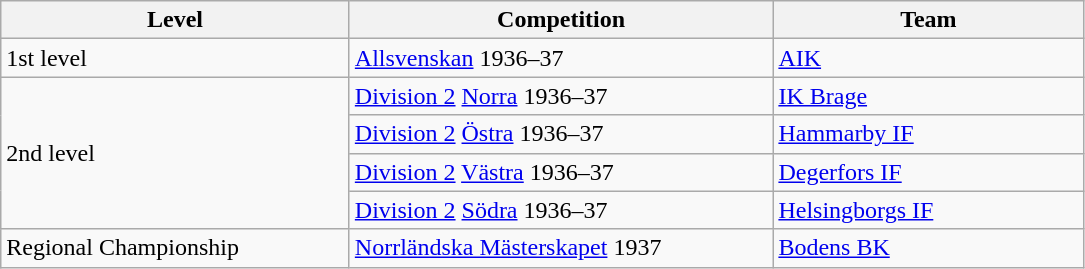<table class="wikitable" style="text-align: left;">
<tr>
<th style="width: 225px;">Level</th>
<th style="width: 275px;">Competition</th>
<th style="width: 200px;">Team</th>
</tr>
<tr>
<td>1st level</td>
<td><a href='#'>Allsvenskan</a> 1936–37</td>
<td><a href='#'>AIK</a></td>
</tr>
<tr>
<td rowspan=4>2nd level</td>
<td><a href='#'>Division 2</a> <a href='#'>Norra</a> 1936–37</td>
<td><a href='#'>IK Brage</a></td>
</tr>
<tr>
<td><a href='#'>Division 2</a> <a href='#'>Östra</a> 1936–37</td>
<td><a href='#'>Hammarby IF</a></td>
</tr>
<tr>
<td><a href='#'>Division 2</a> <a href='#'>Västra</a> 1936–37</td>
<td><a href='#'>Degerfors IF</a></td>
</tr>
<tr>
<td><a href='#'>Division 2</a> <a href='#'>Södra</a> 1936–37</td>
<td><a href='#'>Helsingborgs IF</a></td>
</tr>
<tr>
<td>Regional Championship</td>
<td><a href='#'>Norrländska Mästerskapet</a> 1937</td>
<td><a href='#'>Bodens BK</a></td>
</tr>
</table>
